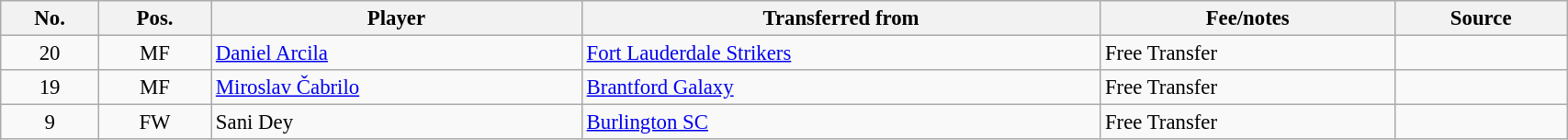<table class="wikitable sortable" style="width:90%; text-align:center; font-size:95%; text-align:left;">
<tr>
<th><strong>No.</strong></th>
<th><strong>Pos.</strong></th>
<th><strong>Player</strong></th>
<th><strong>Transferred from</strong></th>
<th><strong>Fee/notes</strong></th>
<th><strong>Source</strong></th>
</tr>
<tr>
<td align=center>20</td>
<td align=center>MF</td>
<td> <a href='#'>Daniel Arcila</a></td>
<td> <a href='#'>Fort Lauderdale Strikers</a></td>
<td>Free Transfer</td>
<td></td>
</tr>
<tr>
<td align=center>19</td>
<td align=center>MF</td>
<td> <a href='#'>Miroslav Čabrilo</a></td>
<td> <a href='#'>Brantford Galaxy</a></td>
<td>Free Transfer</td>
<td></td>
</tr>
<tr>
<td align=center>9</td>
<td align=center>FW</td>
<td> Sani Dey</td>
<td> <a href='#'>Burlington SC</a></td>
<td>Free Transfer</td>
<td></td>
</tr>
</table>
